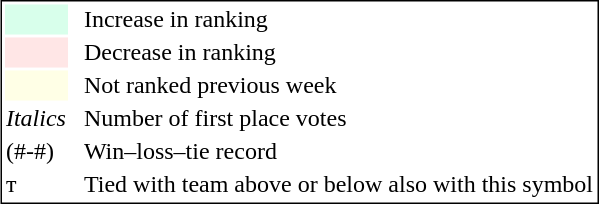<table style="border:1px solid black; float:right;">
<tr>
<td style="background:#D8FFEB; width:20px;"></td>
<td> </td>
<td>Increase in ranking</td>
</tr>
<tr>
<td style="background:#FFE6E6; width:20px;"></td>
<td> </td>
<td>Decrease in ranking</td>
</tr>
<tr>
<td style="background:#FFFFE6; width:20px;"></td>
<td> </td>
<td>Not ranked previous week</td>
</tr>
<tr>
<td><em>Italics</em></td>
<td> </td>
<td>Number of first place votes</td>
</tr>
<tr>
<td>(#-#)</td>
<td> </td>
<td>Win–loss–tie record</td>
</tr>
<tr>
<td>т</td>
<td></td>
<td>Tied with team above or below also with this symbol</td>
</tr>
</table>
